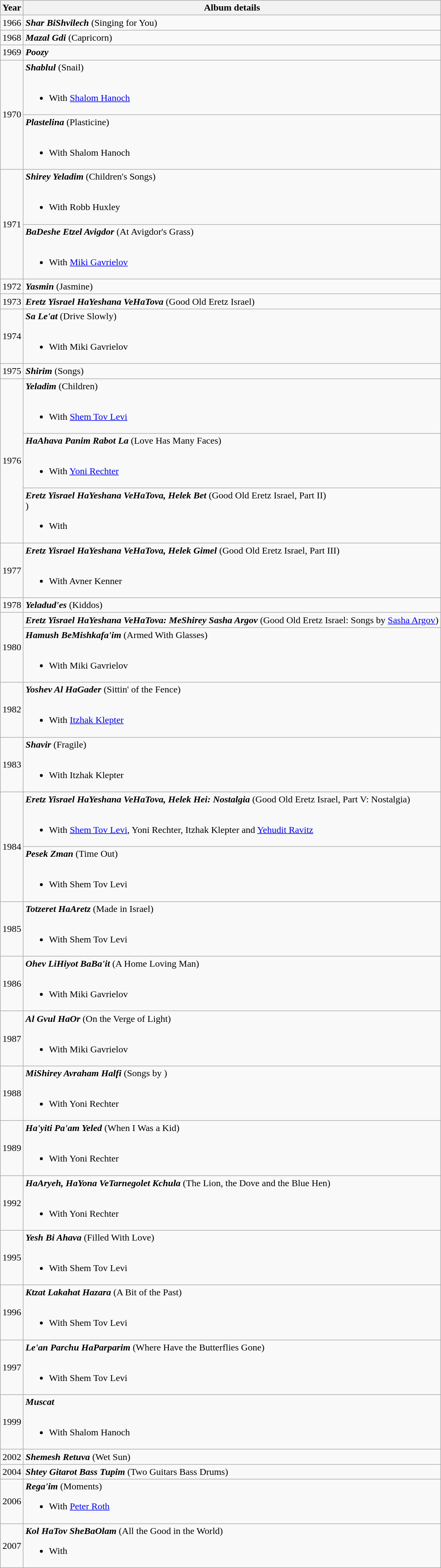<table class="wikitable"|width=100%>
<tr>
<th>Year</th>
<th>Album details</th>
</tr>
<tr>
<td>1966</td>
<td><strong><em>Shar BiShvilech</em></strong> (Singing for You)<br></td>
</tr>
<tr>
<td>1968</td>
<td><strong><em>Mazal Gdi</em></strong> (Capricorn)<br></td>
</tr>
<tr>
<td>1969</td>
<td><strong><em>Poozy</em></strong><br></td>
</tr>
<tr>
<td rowspan=2>1970</td>
<td><strong><em>Shablul</em></strong> (Snail)<br><br><ul><li>With <a href='#'>Shalom Hanoch</a></li></ul></td>
</tr>
<tr>
<td><strong><em>Plastelina</em></strong> (Plasticine)<br><br><ul><li>With Shalom Hanoch</li></ul></td>
</tr>
<tr>
<td rowspan=2>1971</td>
<td><strong><em>Shirey Yeladim</em></strong> (Children's Songs)<br><br><ul><li>With Robb Huxley</li></ul></td>
</tr>
<tr>
<td><strong><em>BaDeshe Etzel Avigdor</em></strong> (At Avigdor's Grass)<br><br><ul><li>With <a href='#'>Miki Gavrielov</a></li></ul></td>
</tr>
<tr>
<td>1972</td>
<td><strong><em>Yasmin</em></strong> (Jasmine)<br></td>
</tr>
<tr>
<td>1973</td>
<td><strong><em>Eretz Yisrael HaYeshana VeHaTova</em></strong> (Good Old Eretz Israel)<br></td>
</tr>
<tr>
<td>1974</td>
<td><strong><em>Sa Le'at</em></strong> (Drive Slowly)<br><br><ul><li>With Miki Gavrielov</li></ul></td>
</tr>
<tr>
<td>1975</td>
<td><strong><em>Shirim</em></strong> (Songs)<br></td>
</tr>
<tr>
<td rowspan=3>1976</td>
<td><strong><em>Yeladim</em></strong> (Children)<br><br><ul><li>With <a href='#'>Shem Tov Levi</a></li></ul></td>
</tr>
<tr>
<td><strong><em>HaAhava Panim Rabot La</em></strong> (Love Has Many Faces)<br><br><ul><li>With <a href='#'>Yoni Rechter</a></li></ul></td>
</tr>
<tr>
<td><strong><em>Eretz Yisrael HaYeshana VeHaTova, Helek Bet</em></strong> (Good Old Eretz Israel, Part II)<br> )<br><ul><li>With </li></ul></td>
</tr>
<tr>
<td>1977</td>
<td><strong><em>Eretz Yisrael HaYeshana VeHaTova, Helek Gimel</em></strong> (Good Old Eretz Israel, Part III)<br> <br><ul><li>With Avner Kenner</li></ul></td>
</tr>
<tr>
<td>1978</td>
<td><strong><em>Yeladud'es</em></strong> (Kiddos)<br></td>
</tr>
<tr>
<td rowspan=2>1980</td>
<td><strong><em>Eretz Yisrael HaYeshana VeHaTova: MeShirey Sasha Argov</em></strong> (Good Old Eretz Israel: Songs by <a href='#'>Sasha Argov</a>)<br></td>
</tr>
<tr>
<td><strong><em>Hamush BeMishkafa'im</em></strong> (Armed With Glasses)<br><br><ul><li>With Miki Gavrielov</li></ul></td>
</tr>
<tr>
<td>1982</td>
<td><strong><em>Yoshev Al HaGader</em></strong> (Sittin' of the Fence)<br><br><ul><li>With <a href='#'>Itzhak Klepter</a></li></ul></td>
</tr>
<tr>
<td>1983</td>
<td><strong><em>Shavir</em></strong> (Fragile)<br><br><ul><li>With Itzhak Klepter</li></ul></td>
</tr>
<tr>
<td rowspan=2>1984</td>
<td><strong><em>Eretz Yisrael HaYeshana VeHaTova, Helek Hei: Nostalgia</em></strong> (Good Old Eretz Israel, Part V: Nostalgia)<br><br><ul><li>With <a href='#'>Shem Tov Levi</a>, Yoni Rechter, Itzhak Klepter and <a href='#'>Yehudit Ravitz</a></li></ul></td>
</tr>
<tr>
<td><strong><em>Pesek Zman</em></strong> (Time Out)<br><br><ul><li>With Shem Tov Levi</li></ul></td>
</tr>
<tr>
<td>1985</td>
<td><strong><em>Totzeret HaAretz</em></strong> (Made in Israel)<br><br><ul><li>With Shem Tov Levi</li></ul></td>
</tr>
<tr>
<td>1986</td>
<td><strong><em>Ohev LiHiyot BaBa'it</em></strong> (A Home Loving Man)<br><br><ul><li>With Miki Gavrielov</li></ul></td>
</tr>
<tr>
<td>1987</td>
<td><strong><em>Al Gvul HaOr</em></strong> (On the Verge of Light)<br><br><ul><li>With Miki Gavrielov</li></ul></td>
</tr>
<tr>
<td>1988</td>
<td><strong><em>MiShirey Avraham Halfi</em></strong> (Songs by )<br><br><ul><li>With Yoni Rechter</li></ul></td>
</tr>
<tr>
<td>1989</td>
<td><strong><em>Ha'yiti Pa'am Yeled</em></strong> (When I Was a Kid)<br><br><ul><li>With Yoni Rechter</li></ul></td>
</tr>
<tr>
<td>1992</td>
<td><strong><em>HaAryeh, HaYona VeTarnegolet Kchula</em></strong> (The Lion, the Dove and the Blue Hen)<br><br><ul><li>With Yoni Rechter</li></ul></td>
</tr>
<tr>
<td>1995</td>
<td><strong><em>Yesh Bi Ahava</em></strong> (Filled With Love)<br><br><ul><li>With Shem Tov Levi</li></ul></td>
</tr>
<tr>
<td>1996</td>
<td><strong><em>Ktzat Lakahat Hazara</em></strong> (A Bit of the Past)<br><br><ul><li>With Shem Tov Levi</li></ul></td>
</tr>
<tr>
<td>1997</td>
<td><strong><em>Le'an Parchu HaParparim</em></strong> (Where Have the Butterflies Gone)<br><br><ul><li>With Shem Tov Levi</li></ul></td>
</tr>
<tr>
<td>1999</td>
<td><strong><em>Muscat</em></strong><br><br><ul><li>With Shalom Hanoch</li></ul></td>
</tr>
<tr>
<td>2002</td>
<td><strong><em>Shemesh Retuva</em></strong> (Wet Sun)<br></td>
</tr>
<tr>
<td>2004</td>
<td><strong><em>Shtey Gitarot Bass Tupim</em></strong> (Two Guitars Bass Drums)<br></td>
</tr>
<tr>
<td>2006</td>
<td><strong><em>Rega'im</em></strong> (Moments) <br><ul><li>With <a href='#'>Peter Roth</a></li></ul></td>
</tr>
<tr>
<td>2007</td>
<td><strong><em>Kol HaTov SheBaOlam</em></strong> (All the Good in the World) <br><ul><li>With </li></ul></td>
</tr>
</table>
